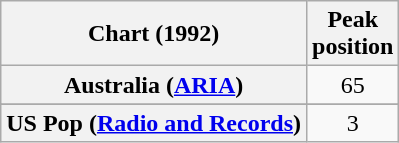<table class="wikitable sortable plainrowheaders" style="text-align:center;">
<tr>
<th scope="col">Chart (1992)</th>
<th scope="col">Peak<br>position</th>
</tr>
<tr>
<th scope="row">Australia (<a href='#'>ARIA</a>)</th>
<td>65</td>
</tr>
<tr>
</tr>
<tr>
</tr>
<tr>
</tr>
<tr>
<th scope="row">US Pop (<a href='#'>Radio and Records</a>)</th>
<td>3</td>
</tr>
</table>
